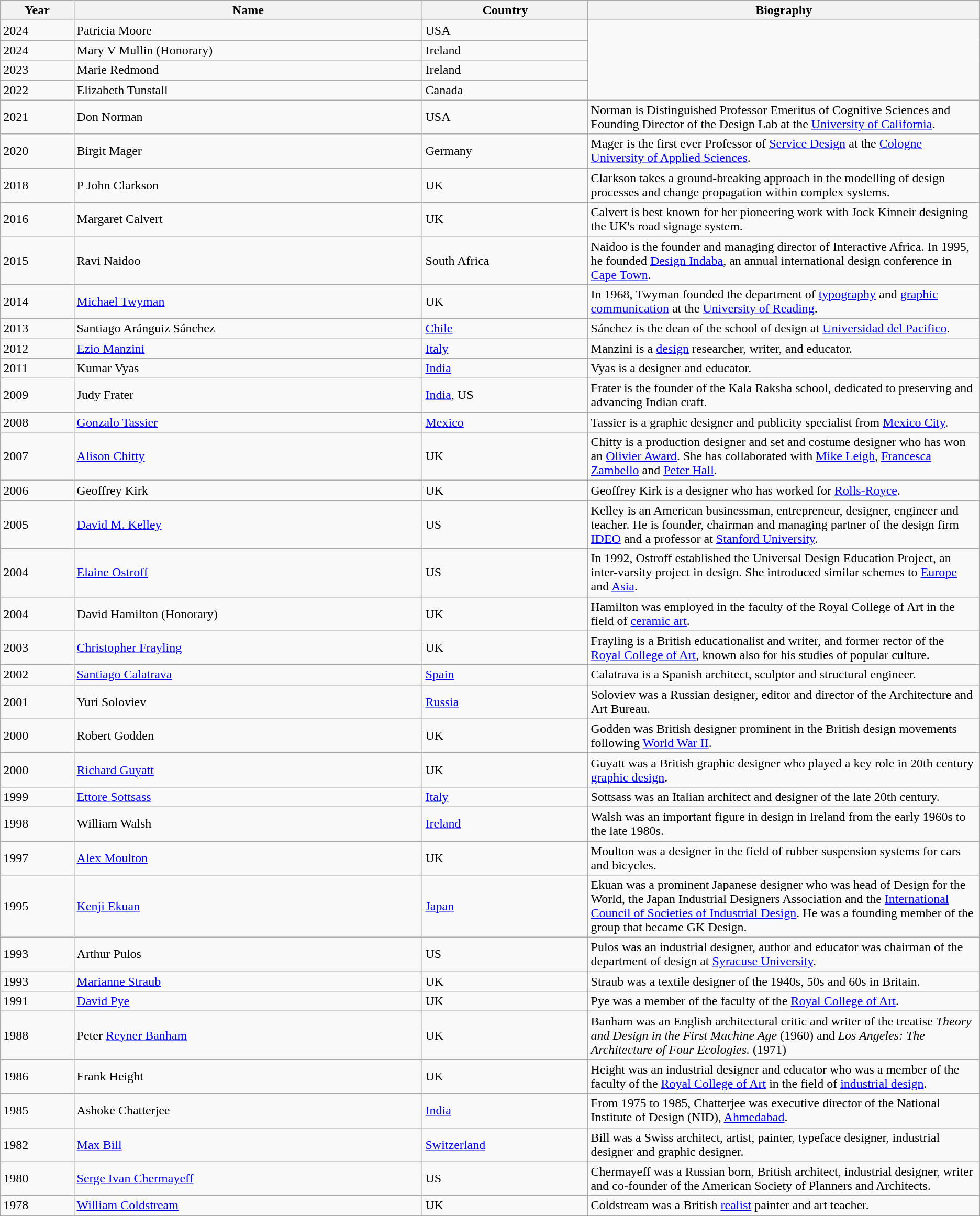<table class="wikitable sortable">
<tr>
<th>Year</th>
<th>Name</th>
<th>Country</th>
<th style="width:40%;">Biography</th>
</tr>
<tr>
<td>2024</td>
<td>Patricia Moore</td>
<td>USA</td>
</tr>
<tr>
<td>2024</td>
<td>Mary V Mullin (Honorary)</td>
<td>Ireland</td>
</tr>
<tr>
<td>2023</td>
<td>Marie Redmond</td>
<td>Ireland</td>
</tr>
<tr>
<td>2022</td>
<td>Elizabeth Tunstall</td>
<td>Canada</td>
</tr>
<tr>
<td>2021</td>
<td>Don Norman</td>
<td>USA</td>
<td>Norman is Distinguished Professor Emeritus of Cognitive Sciences and Founding Director of the Design Lab at the <a href='#'>University of California</a>.</td>
</tr>
<tr>
<td>2020</td>
<td>Birgit Mager</td>
<td>Germany</td>
<td>Mager is the first ever Professor of <a href='#'>Service Design</a> at the <a href='#'>Cologne University of Applied Sciences</a>.</td>
</tr>
<tr>
<td>2018</td>
<td>P John Clarkson</td>
<td>UK</td>
<td>Clarkson takes a ground-breaking approach in the modelling of design processes and change propagation within complex systems.</td>
</tr>
<tr>
<td>2016</td>
<td>Margaret Calvert</td>
<td>UK</td>
<td>Calvert is best known for her pioneering work with Jock Kinneir designing the UK's road signage system.</td>
</tr>
<tr>
<td>2015</td>
<td>Ravi Naidoo</td>
<td>South Africa</td>
<td>Naidoo is the founder and managing director of Interactive Africa. In 1995, he founded <a href='#'>Design Indaba</a>, an annual international design conference in <a href='#'>Cape Town</a>.</td>
</tr>
<tr>
<td>2014</td>
<td><a href='#'>Michael Twyman</a></td>
<td>UK</td>
<td>In 1968, Twyman founded the department of <a href='#'>typography</a> and <a href='#'>graphic communication</a> at the <a href='#'>University of Reading</a>.</td>
</tr>
<tr>
<td>2013</td>
<td>Santiago Aránguiz Sánchez</td>
<td><a href='#'>Chile</a></td>
<td>Sánchez is the dean of the school of design at <a href='#'>Universidad del Pacifico</a>.</td>
</tr>
<tr>
<td>2012</td>
<td><a href='#'>Ezio Manzini</a></td>
<td><a href='#'>Italy</a></td>
<td>Manzini is a <a href='#'>design</a> researcher, writer, and educator.</td>
</tr>
<tr>
<td>2011</td>
<td>Kumar Vyas</td>
<td><a href='#'>India</a></td>
<td>Vyas is a designer and educator.</td>
</tr>
<tr>
<td>2009</td>
<td>Judy Frater</td>
<td><a href='#'>India</a>, US</td>
<td>Frater is the founder of the Kala Raksha school, dedicated to preserving and advancing Indian craft.</td>
</tr>
<tr>
<td>2008</td>
<td><a href='#'>Gonzalo Tassier</a></td>
<td><a href='#'>Mexico</a></td>
<td>Tassier is a graphic designer and publicity specialist from <a href='#'>Mexico City</a>.</td>
</tr>
<tr>
<td>2007</td>
<td><a href='#'>Alison Chitty</a></td>
<td>UK</td>
<td>Chitty is a production designer and set and costume designer who has won an <a href='#'>Olivier Award</a>. She has collaborated with <a href='#'>Mike Leigh</a>, <a href='#'>Francesca Zambello</a> and <a href='#'>Peter Hall</a>.</td>
</tr>
<tr>
<td>2006</td>
<td>Geoffrey Kirk</td>
<td>UK</td>
<td>Geoffrey Kirk is a designer who has worked for <a href='#'>Rolls-Royce</a>.</td>
</tr>
<tr>
<td>2005</td>
<td><a href='#'>David M. Kelley</a></td>
<td>US</td>
<td>Kelley is an American businessman, entrepreneur, designer, engineer and teacher. He is founder, chairman and managing partner of the design firm <a href='#'>IDEO</a> and a professor at <a href='#'>Stanford University</a>.</td>
</tr>
<tr>
<td>2004</td>
<td><a href='#'>Elaine Ostroff</a></td>
<td>US</td>
<td>In 1992, Ostroff established the Universal Design Education Project, an inter-varsity project in design. She introduced similar schemes to <a href='#'>Europe</a> and <a href='#'>Asia</a>.</td>
</tr>
<tr>
<td>2004</td>
<td>David Hamilton (Honorary)</td>
<td>UK</td>
<td>Hamilton was employed in the faculty of the Royal College of Art in the field of <a href='#'>ceramic art</a>.</td>
</tr>
<tr>
<td>2003</td>
<td><a href='#'>Christopher Frayling</a></td>
<td>UK</td>
<td>Frayling is a British educationalist and writer, and former rector of the <a href='#'>Royal College of Art</a>, known also for his studies of popular culture.</td>
</tr>
<tr>
<td>2002</td>
<td><a href='#'>Santiago Calatrava</a></td>
<td><a href='#'>Spain</a></td>
<td>Calatrava is a Spanish architect, sculptor and structural engineer.</td>
</tr>
<tr>
<td>2001</td>
<td>Yuri Soloviev</td>
<td><a href='#'>Russia</a></td>
<td>Soloviev was a Russian designer, editor and director of the Architecture and Art Bureau.</td>
</tr>
<tr>
<td>2000</td>
<td>Robert Godden</td>
<td>UK</td>
<td>Godden was British designer prominent in the British design movements following <a href='#'>World War II</a>.</td>
</tr>
<tr>
<td>2000</td>
<td><a href='#'>Richard Guyatt</a></td>
<td>UK</td>
<td>Guyatt was a British graphic designer who played a key role in 20th century <a href='#'>graphic design</a>.</td>
</tr>
<tr>
<td>1999</td>
<td><a href='#'>Ettore Sottsass</a></td>
<td><a href='#'>Italy</a></td>
<td>Sottsass was an Italian architect and designer of the late 20th century.</td>
</tr>
<tr>
<td>1998</td>
<td>William Walsh</td>
<td><a href='#'>Ireland</a></td>
<td>Walsh was an important figure in design in Ireland from the early 1960s to the late 1980s.</td>
</tr>
<tr>
<td>1997</td>
<td><a href='#'>Alex Moulton</a></td>
<td>UK</td>
<td>Moulton was a designer in the field of rubber suspension systems for cars and bicycles.</td>
</tr>
<tr>
<td>1995</td>
<td><a href='#'>Kenji Ekuan</a></td>
<td><a href='#'>Japan</a></td>
<td>Ekuan was a prominent Japanese designer who was head of Design for the World, the Japan Industrial Designers Association and the <a href='#'>International Council of Societies of Industrial Design</a>. He was a founding member of the group that became GK Design.</td>
</tr>
<tr>
<td>1993</td>
<td>Arthur Pulos</td>
<td>US</td>
<td>Pulos was an industrial designer, author and educator was chairman of the department of design at <a href='#'>Syracuse University</a>.</td>
</tr>
<tr>
<td>1993</td>
<td><a href='#'>Marianne Straub</a></td>
<td>UK</td>
<td>Straub was a textile designer of the 1940s, 50s and 60s in Britain.</td>
</tr>
<tr>
<td>1991</td>
<td><a href='#'>David Pye</a></td>
<td>UK</td>
<td>Pye was a member of the faculty of the <a href='#'>Royal College of Art</a>.</td>
</tr>
<tr>
<td>1988</td>
<td>Peter <a href='#'>Reyner Banham</a></td>
<td>UK</td>
<td>Banham was an English architectural critic and writer of the treatise <em>Theory and Design in the First Machine Age</em> (1960) and <em>Los Angeles: The Architecture of Four Ecologies.</em> (1971)</td>
</tr>
<tr>
<td>1986</td>
<td>Frank Height</td>
<td>UK</td>
<td>Height was an industrial designer and educator who was a member of the faculty of the <a href='#'>Royal College of Art</a> in the field of <a href='#'>industrial design</a>.</td>
</tr>
<tr>
<td>1985</td>
<td>Ashoke Chatterjee</td>
<td><a href='#'>India</a></td>
<td>From 1975 to 1985, Chatterjee was executive director of the National Institute of Design (NID), <a href='#'>Ahmedabad</a>.</td>
</tr>
<tr>
<td>1982</td>
<td><a href='#'>Max Bill</a></td>
<td><a href='#'>Switzerland</a></td>
<td>Bill was a Swiss architect, artist, painter, typeface designer, industrial designer and graphic designer.</td>
</tr>
<tr>
<td>1980</td>
<td><a href='#'>Serge Ivan Chermayeff</a></td>
<td>US</td>
<td>Chermayeff was a Russian born, British architect, industrial designer, writer and co-founder of the American Society of Planners and Architects.</td>
</tr>
<tr>
<td>1978</td>
<td><a href='#'>William Coldstream</a></td>
<td>UK</td>
<td>Coldstream was a British <a href='#'>realist</a> painter and art teacher.</td>
</tr>
</table>
